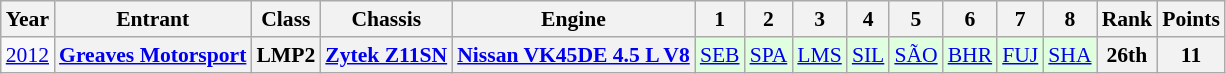<table class="wikitable" style="text-align:center; font-size:90%">
<tr>
<th>Year</th>
<th>Entrant</th>
<th>Class</th>
<th>Chassis</th>
<th>Engine</th>
<th>1</th>
<th>2</th>
<th>3</th>
<th>4</th>
<th>5</th>
<th>6</th>
<th>7</th>
<th>8</th>
<th>Rank</th>
<th>Points</th>
</tr>
<tr>
<td><a href='#'>2012</a></td>
<th><a href='#'>Greaves Motorsport</a></th>
<th>LMP2</th>
<th><a href='#'>Zytek Z11SN</a></th>
<th><a href='#'>Nissan VK45DE 4.5 L V8</a></th>
<td style="background:#DFFFDF;"><a href='#'>SEB</a><br></td>
<td style="background:#DFFFDF;"><a href='#'>SPA</a><br></td>
<td style="background:#DFFFDF;"><a href='#'>LMS</a><br></td>
<td style="background:#DFFFDF;"><a href='#'>SIL</a><br></td>
<td style="background:#DFFFDF;"><a href='#'>SÃO</a><br></td>
<td style="background:#DFFFDF;"><a href='#'>BHR</a><br></td>
<td style="background:#DFFFDF;"><a href='#'>FUJ</a><br></td>
<td style="background:#DFFFDF;"><a href='#'>SHA</a><br></td>
<th>26th</th>
<th>11</th>
</tr>
</table>
